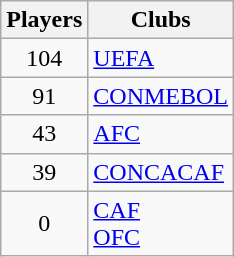<table class="wikitable">
<tr>
<th>Players</th>
<th>Clubs</th>
</tr>
<tr>
<td align=center>104</td>
<td><a href='#'>UEFA</a></td>
</tr>
<tr>
<td align=center>91</td>
<td><a href='#'>CONMEBOL</a></td>
</tr>
<tr>
<td align=center>43</td>
<td><a href='#'>AFC</a></td>
</tr>
<tr>
<td align=center>39</td>
<td><a href='#'>CONCACAF</a></td>
</tr>
<tr>
<td align=center>0</td>
<td><a href='#'>CAF</a><br><a href='#'>OFC</a></td>
</tr>
</table>
